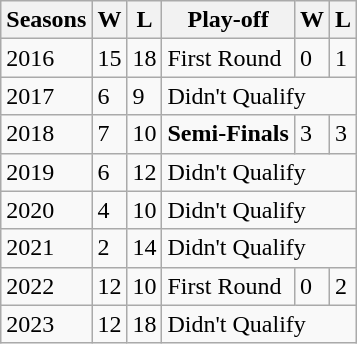<table class="wikitable">
<tr>
<th>Seasons</th>
<th>W</th>
<th>L</th>
<th>Play-off</th>
<th>W</th>
<th>L</th>
</tr>
<tr>
<td>2016</td>
<td>15</td>
<td>18</td>
<td>First Round</td>
<td>0</td>
<td>1</td>
</tr>
<tr>
<td>2017</td>
<td>6</td>
<td>9</td>
<td colspan="3">Didn't Qualify</td>
</tr>
<tr>
<td>2018</td>
<td>7</td>
<td>10</td>
<td><strong>Semi-Finals</strong></td>
<td>3</td>
<td>3</td>
</tr>
<tr>
<td>2019</td>
<td>6</td>
<td>12</td>
<td colspan="3">Didn't Qualify</td>
</tr>
<tr>
<td>2020</td>
<td>4</td>
<td>10</td>
<td colspan="3">Didn't Qualify</td>
</tr>
<tr>
<td>2021</td>
<td>2</td>
<td>14</td>
<td colspan="3">Didn't Qualify</td>
</tr>
<tr>
<td>2022</td>
<td>12</td>
<td>10</td>
<td>First Round</td>
<td>0</td>
<td>2</td>
</tr>
<tr>
<td>2023</td>
<td>12</td>
<td>18</td>
<td colspan="3">Didn't Qualify</td>
</tr>
</table>
